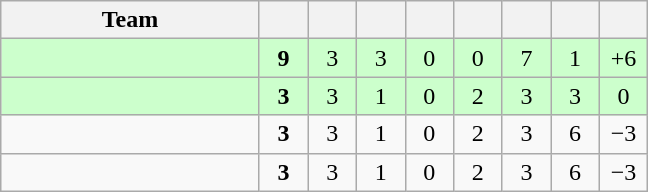<table class="wikitable" style="text-align: center;">
<tr>
<th width="165">Team</th>
<th width="25"></th>
<th width="25"></th>
<th width="25"></th>
<th width="25"></th>
<th width="25"></th>
<th width="25"></th>
<th width="25"></th>
<th width="25"></th>
</tr>
<tr bgcolor=#ccffcc>
<td align="left"></td>
<td><strong>9</strong></td>
<td>3</td>
<td>3</td>
<td>0</td>
<td>0</td>
<td>7</td>
<td>1</td>
<td>+6</td>
</tr>
<tr bgcolor=#ccffcc>
<td align="left"></td>
<td><strong>3</strong></td>
<td>3</td>
<td>1</td>
<td>0</td>
<td>2</td>
<td>3</td>
<td>3</td>
<td>0</td>
</tr>
<tr>
<td align="left"></td>
<td><strong>3</strong></td>
<td>3</td>
<td>1</td>
<td>0</td>
<td>2</td>
<td>3</td>
<td>6</td>
<td>−3</td>
</tr>
<tr>
<td align="left"></td>
<td><strong>3</strong></td>
<td>3</td>
<td>1</td>
<td>0</td>
<td>2</td>
<td>3</td>
<td>6</td>
<td>−3</td>
</tr>
</table>
